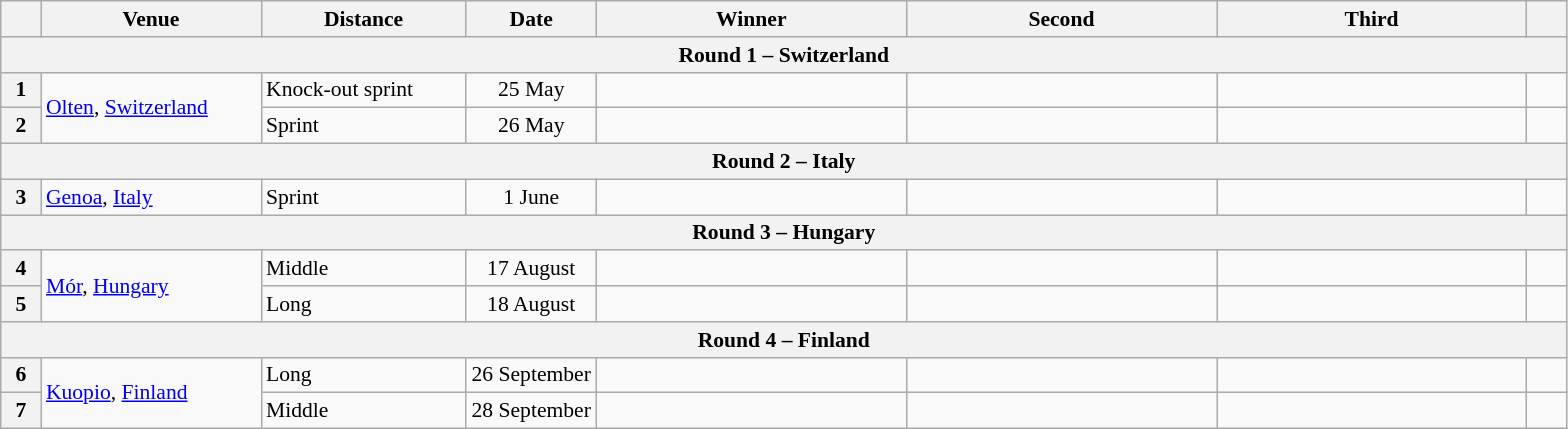<table class="wikitable" style="font-size: 90%">
<tr>
<th width="20"></th>
<th width="140">Venue</th>
<th width="130">Distance</th>
<th width="80">Date</th>
<th width="200">Winner</th>
<th width="200">Second</th>
<th width="200">Third</th>
<th width="20"></th>
</tr>
<tr>
<th colspan="8">Round 1 – Switzerland</th>
</tr>
<tr>
<th>1</th>
<td rowspan=2> <a href='#'>Olten</a>, <a href='#'>Switzerland</a></td>
<td>Knock-out sprint</td>
<td align=center>25 May</td>
<td></td>
<td></td>
<td></td>
<td></td>
</tr>
<tr>
<th>2</th>
<td>Sprint</td>
<td align=center>26 May</td>
<td></td>
<td></td>
<td></td>
<td></td>
</tr>
<tr>
<th colspan="8">Round 2 – Italy</th>
</tr>
<tr>
<th>3</th>
<td> <a href='#'>Genoa</a>, <a href='#'>Italy</a></td>
<td>Sprint</td>
<td align=center>1 June</td>
<td></td>
<td></td>
<td></td>
<td></td>
</tr>
<tr>
<th colspan="8">Round 3 – Hungary</th>
</tr>
<tr>
<th>4</th>
<td rowspan=2> <a href='#'>Mór</a>, <a href='#'>Hungary</a></td>
<td>Middle</td>
<td align=center>17 August</td>
<td></td>
<td></td>
<td></td>
<td></td>
</tr>
<tr>
<th>5</th>
<td>Long</td>
<td align=center>18 August</td>
<td></td>
<td></td>
<td></td>
<td></td>
</tr>
<tr>
<th colspan="8">Round 4 – Finland</th>
</tr>
<tr>
<th>6</th>
<td rowspan=2> <a href='#'>Kuopio</a>, <a href='#'>Finland</a></td>
<td>Long</td>
<td align=center>26 September</td>
<td></td>
<td></td>
<td></td>
<td></td>
</tr>
<tr>
<th>7</th>
<td>Middle</td>
<td align=center>28 September</td>
<td></td>
<td></td>
<td></td>
<td></td>
</tr>
</table>
